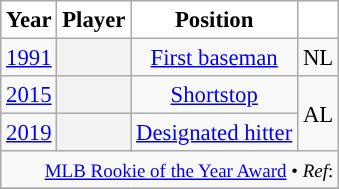<table class="wikitable sortable plainrowheaders" style="font-size: 95%; text-align:center">
<tr>
<th scope="col" style="background-color:#ffffff; border-top:#">Year</th>
<th scope="col" style="background-color:#ffffff; border-top:#">Player</th>
<th scope="col" style="background-color:#ffffff; border-top:#">Position</th>
<th scope="col" style="background-color:#ffffff; border-top:#"></th>
</tr>
<tr>
<td><a href='#'>1991</a></td>
<th scope="row" style="text-align:center"></th>
<td><a href='#'>First baseman</a></td>
<td>NL</td>
</tr>
<tr>
<td><a href='#'>2015</a></td>
<th scope="row" style="text-align:center"></th>
<td><a href='#'>Shortstop</a></td>
<td rowspan="2">AL</td>
</tr>
<tr>
<td><a href='#'>2019</a></td>
<th scope="row" style="text-align:center"></th>
<td><a href='#'>Designated hitter</a></td>
</tr>
<tr class="sortbottom">
<td style="text-align:right"; colspan="5"><small><a href='#'>MLB Rookie of the Year Award</a> • <em>Ref</em>:</small></td>
</tr>
<tr>
</tr>
</table>
